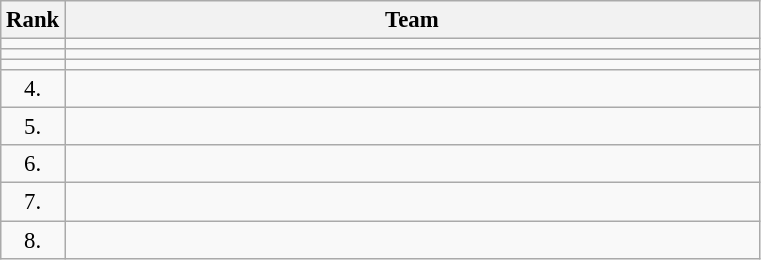<table class="wikitable" style="font-size:95%;">
<tr>
<th>Rank</th>
<th align="left" style="width: 30em">Team</th>
</tr>
<tr>
<td align="center"></td>
<td></td>
</tr>
<tr>
<td align="center"></td>
<td></td>
</tr>
<tr>
<td align="center"></td>
<td></td>
</tr>
<tr>
<td rowspan=1 align="center">4.</td>
<td></td>
</tr>
<tr>
<td rowspan=1 align="center">5.</td>
<td></td>
</tr>
<tr>
<td rowspan=1 align="center">6.</td>
<td></td>
</tr>
<tr>
<td rowspan=1 align="center">7.</td>
<td></td>
</tr>
<tr>
<td rowspan=1 align="center">8.</td>
<td></td>
</tr>
</table>
